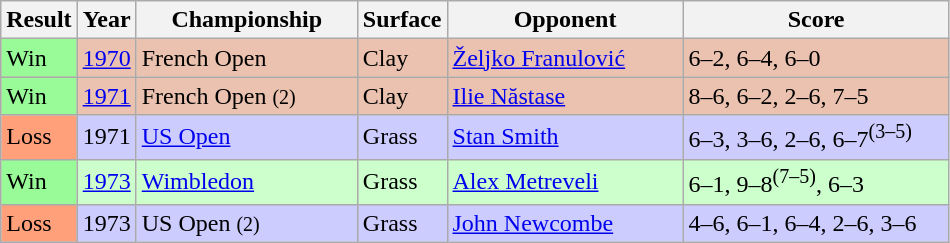<table class='sortable wikitable'>
<tr>
<th style="width:40px">Result</th>
<th style="width:30px">Year</th>
<th style="width:140px">Championship</th>
<th style="width:40px">Surface</th>
<th style="width:150px">Opponent</th>
<th style="width:170px" class="unsortable">Score</th>
</tr>
<tr style="background:#ebc2af;">
<td style="background:#98fb98;">Win</td>
<td><a href='#'>1970</a></td>
<td>French Open</td>
<td>Clay</td>
<td> <a href='#'>Željko Franulović</a></td>
<td>6–2, 6–4, 6–0</td>
</tr>
<tr style="background:#ebc2af;">
<td style="background:#98fb98;">Win</td>
<td><a href='#'>1971</a></td>
<td>French Open <small>(2)</small></td>
<td>Clay</td>
<td> <a href='#'>Ilie Năstase</a></td>
<td>8–6, 6–2, 2–6, 7–5</td>
</tr>
<tr style="background:#ccccff;">
<td style="background:#ffa07a;">Loss</td>
<td>1971</td>
<td><a href='#'>US Open</a></td>
<td>Grass</td>
<td> <a href='#'>Stan Smith</a></td>
<td>6–3, 3–6, 2–6, 6–7<sup>(3–5)</sup></td>
</tr>
<tr style="background:#ccffcc;">
<td style="background:#98fb98;">Win</td>
<td><a href='#'>1973</a></td>
<td><a href='#'>Wimbledon</a></td>
<td>Grass</td>
<td> <a href='#'>Alex Metreveli</a></td>
<td>6–1, 9–8<sup>(7–5)</sup>, 6–3</td>
</tr>
<tr style="background:#ccccff;">
<td style="background:#ffa07a;">Loss</td>
<td>1973</td>
<td>US Open <small>(2)</small></td>
<td>Grass</td>
<td> <a href='#'>John Newcombe</a></td>
<td>4–6, 6–1, 6–4, 2–6, 3–6</td>
</tr>
</table>
